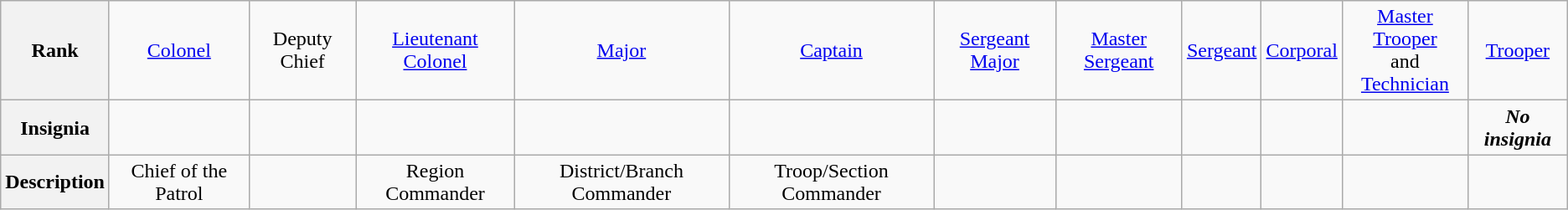<table class="wikitable">
<tr style="text-align:center;">
<th>Rank</th>
<td><a href='#'>Colonel</a></td>
<td>Deputy Chief</td>
<td><a href='#'>Lieutenant Colonel</a></td>
<td><a href='#'>Major</a></td>
<td><a href='#'>Captain</a></td>
<td><a href='#'>Sergeant Major</a></td>
<td><a href='#'>Master Sergeant</a></td>
<td><a href='#'>Sergeant</a></td>
<td><a href='#'>Corporal</a></td>
<td><a href='#'>Master Trooper</a><br>and<br><a href='#'>Technician</a></td>
<td><a href='#'>Trooper</a></td>
</tr>
<tr style="text-align:center;">
<th>Insignia</th>
<td></td>
<td></td>
<td></td>
<td></td>
<td></td>
<td></td>
<td></td>
<td></td>
<td></td>
<td></td>
<td><strong><em>No insignia</em></strong></td>
</tr>
<tr style="text-align:center;">
<th>Description</th>
<td>Chief of the Patrol</td>
<td></td>
<td>Region Commander</td>
<td>District/Branch Commander</td>
<td>Troop/Section Commander</td>
<td></td>
<td></td>
<td></td>
<td></td>
<td></td>
<td></td>
</tr>
</table>
